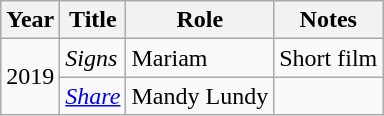<table class="wikitable sortable">
<tr>
<th>Year</th>
<th>Title</th>
<th>Role</th>
<th class="unsortable">Notes</th>
</tr>
<tr>
<td rowspan="2">2019</td>
<td><em>Signs</em></td>
<td>Mariam</td>
<td>Short film</td>
</tr>
<tr>
<td><em><a href='#'>Share</a></em></td>
<td>Mandy Lundy</td>
<td></td>
</tr>
</table>
